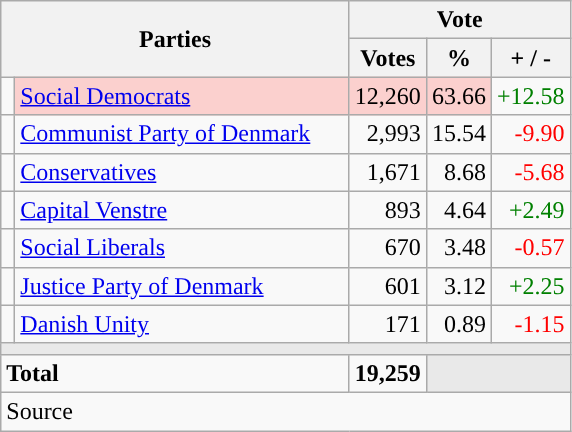<table class="wikitable" style="text-align:right;">
<tr>
<th style="text-align:centre;" rowspan="2" colspan="2" width="225">Parties</th>
<th colspan="3">Vote</th>
</tr>
<tr>
<th width="15">Votes</th>
<th width="15">%</th>
<th width="15">+ / -</th>
</tr>
<tr>
<td width="2" style="color:inherit;background:"></td>
<td bgcolor=#fbd0ce  align="left"><a href='#'>Social Democrats</a></td>
<td bgcolor=#fbd0ce>12,260</td>
<td bgcolor=#fbd0ce>63.66</td>
<td style=color:green;>+12.58</td>
</tr>
<tr>
<td width="2" style="color:inherit;background:"></td>
<td align="left"><a href='#'>Communist Party of Denmark</a></td>
<td>2,993</td>
<td>15.54</td>
<td style=color:red;>-9.90</td>
</tr>
<tr>
<td width="2" style="color:inherit;background:"></td>
<td align="left"><a href='#'>Conservatives</a></td>
<td>1,671</td>
<td>8.68</td>
<td style=color:red;>-5.68</td>
</tr>
<tr>
<td width="2" style="color:inherit;background:"></td>
<td align="left"><a href='#'>Capital Venstre</a></td>
<td>893</td>
<td>4.64</td>
<td style=color:green;>+2.49</td>
</tr>
<tr>
<td width="2" style="color:inherit;background:"></td>
<td align="left"><a href='#'>Social Liberals</a></td>
<td>670</td>
<td>3.48</td>
<td style=color:red;>-0.57</td>
</tr>
<tr>
<td width="2" style="color:inherit;background:"></td>
<td align="left"><a href='#'>Justice Party of Denmark</a></td>
<td>601</td>
<td>3.12</td>
<td style=color:green;>+2.25</td>
</tr>
<tr>
<td width="2" style="color:inherit;background:"></td>
<td align="left"><a href='#'>Danish Unity</a></td>
<td>171</td>
<td>0.89</td>
<td style=color:red;>-1.15</td>
</tr>
<tr>
<td colspan="7" bgcolor="#E9E9E9"></td>
</tr>
<tr>
<td align="left" colspan="2"><strong>Total</strong></td>
<td><strong>19,259</strong></td>
<td bgcolor="#E9E9E9" colspan="2"></td>
</tr>
<tr>
<td align="left" colspan="6">Source</td>
</tr>
</table>
